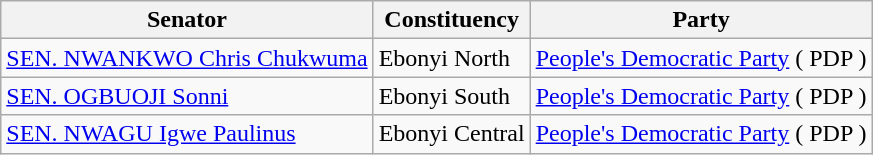<table class="wikitable" border="1">
<tr>
<th>Senator</th>
<th>Constituency</th>
<th>Party</th>
</tr>
<tr>
<td><a href='#'>SEN. NWANKWO Chris Chukwuma</a></td>
<td>Ebonyi North</td>
<td><a href='#'>People's Democratic Party</a> ( PDP )</td>
</tr>
<tr>
<td><a href='#'>SEN. OGBUOJI Sonni</a></td>
<td>Ebonyi South</td>
<td><a href='#'>People's Democratic Party</a> ( PDP )</td>
</tr>
<tr>
<td><a href='#'>SEN. NWAGU Igwe Paulinus</a></td>
<td>Ebonyi Central</td>
<td><a href='#'>People's Democratic Party</a> ( PDP )</td>
</tr>
</table>
